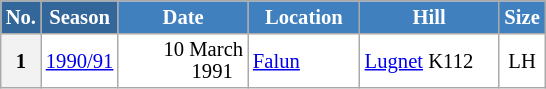<table class="wikitable sortable" style="font-size:86%; line-height:15px; text-align:left; border:grey solid 1px; border-collapse:collapse; background:#ffffff;">
<tr style="background:#efefef;">
<th style="background-color:#369; color:white; width:10px;">No.</th>
<th style="background-color:#369; color:white;  width:30px;">Season</th>
<th style="background-color:#4180be; color:white; width:80px;">Date</th>
<th style="background-color:#4180be; color:white; width:68px;">Location</th>
<th style="background-color:#4180be; color:white; width:86px;">Hill</th>
<th style="background-color:#4180be; color:white; width:25px;">Size</th>
</tr>
<tr>
<th scope=row style="text-align:center;">1</th>
<td align=center><a href='#'>1990/91</a></td>
<td align=right>10 March 1991  </td>
<td> <a href='#'>Falun</a></td>
<td><a href='#'>Lugnet</a> K112</td>
<td align=center>LH</td>
</tr>
</table>
